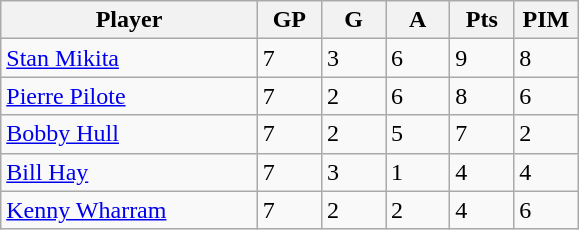<table class="wikitable">
<tr>
<th bgcolor="#DDDDFF" width="40%">Player</th>
<th bgcolor="#DDDDFF" width="10%">GP</th>
<th bgcolor="#DDDDFF" width="10%">G</th>
<th bgcolor="#DDDDFF" width="10%">A</th>
<th bgcolor="#DDDDFF" width="10%">Pts</th>
<th bgcolor="#DDDDFF" width="10%">PIM</th>
</tr>
<tr>
<td><a href='#'>Stan Mikita</a></td>
<td>7</td>
<td>3</td>
<td>6</td>
<td>9</td>
<td>8</td>
</tr>
<tr>
<td><a href='#'>Pierre Pilote</a></td>
<td>7</td>
<td>2</td>
<td>6</td>
<td>8</td>
<td>6</td>
</tr>
<tr>
<td><a href='#'>Bobby Hull</a></td>
<td>7</td>
<td>2</td>
<td>5</td>
<td>7</td>
<td>2</td>
</tr>
<tr>
<td><a href='#'>Bill Hay</a></td>
<td>7</td>
<td>3</td>
<td>1</td>
<td>4</td>
<td>4</td>
</tr>
<tr>
<td><a href='#'>Kenny Wharram</a></td>
<td>7</td>
<td>2</td>
<td>2</td>
<td>4</td>
<td>6</td>
</tr>
</table>
